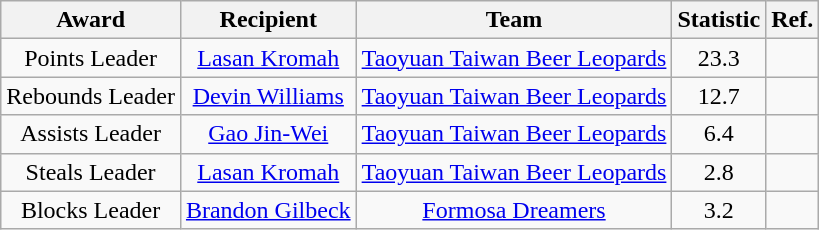<table class="wikitable" style="text-align:center">
<tr>
<th>Award</th>
<th>Recipient</th>
<th>Team</th>
<th>Statistic</th>
<th>Ref.</th>
</tr>
<tr>
<td>Points Leader</td>
<td><a href='#'>Lasan Kromah</a></td>
<td><a href='#'>Taoyuan Taiwan Beer Leopards</a></td>
<td>23.3</td>
<td></td>
</tr>
<tr>
<td>Rebounds Leader</td>
<td><a href='#'>Devin Williams</a></td>
<td><a href='#'>Taoyuan Taiwan Beer Leopards</a></td>
<td>12.7</td>
<td></td>
</tr>
<tr>
<td>Assists Leader</td>
<td><a href='#'>Gao Jin-Wei</a></td>
<td><a href='#'>Taoyuan Taiwan Beer Leopards</a></td>
<td>6.4</td>
<td></td>
</tr>
<tr>
<td>Steals Leader</td>
<td><a href='#'>Lasan Kromah</a></td>
<td><a href='#'>Taoyuan Taiwan Beer Leopards</a></td>
<td>2.8</td>
<td></td>
</tr>
<tr>
<td>Blocks Leader</td>
<td><a href='#'>Brandon Gilbeck</a></td>
<td><a href='#'>Formosa Dreamers</a></td>
<td>3.2</td>
<td></td>
</tr>
</table>
